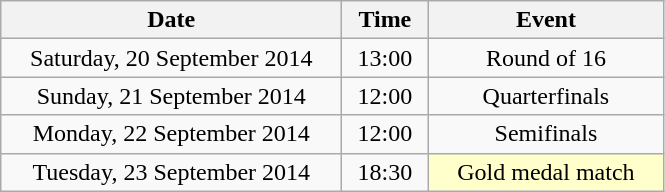<table class = "wikitable" style="text-align:center;">
<tr>
<th width=220>Date</th>
<th width=50>Time</th>
<th width=150>Event</th>
</tr>
<tr>
<td>Saturday, 20 September 2014</td>
<td>13:00</td>
<td>Round of 16</td>
</tr>
<tr>
<td>Sunday, 21 September 2014</td>
<td>12:00</td>
<td>Quarterfinals</td>
</tr>
<tr>
<td>Monday, 22 September 2014</td>
<td>12:00</td>
<td>Semifinals</td>
</tr>
<tr>
<td>Tuesday, 23 September 2014</td>
<td>18:30</td>
<td bgcolor=ffffcc>Gold medal match</td>
</tr>
</table>
